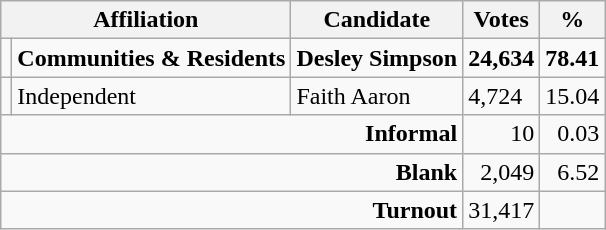<table class="wikitable col4right col5right">
<tr>
<th colspan="2">Affiliation</th>
<th>Candidate</th>
<th>Votes</th>
<th>%</th>
</tr>
<tr>
<td></td>
<td><strong>Communities & Residents</strong></td>
<td><strong>Desley Simpson</strong></td>
<td><strong>24,634</strong></td>
<td><strong>78.41</strong></td>
</tr>
<tr>
<td></td>
<td>Independent</td>
<td>Faith Aaron</td>
<td>4,724</td>
<td>15.04</td>
</tr>
<tr>
<td colspan="3" style="text-align:right"><strong>Informal</strong></td>
<td style="text-align:right">10</td>
<td style="text-align:right">0.03</td>
</tr>
<tr>
<td colspan="3" style="text-align:right"><strong>Blank</strong></td>
<td style="text-align:right">2,049</td>
<td style="text-align:right">6.52</td>
</tr>
<tr>
<td colspan="3" style="text-align:right"><strong>Turnout</strong></td>
<td style="text-align:right">31,417</td>
<td></td>
</tr>
</table>
